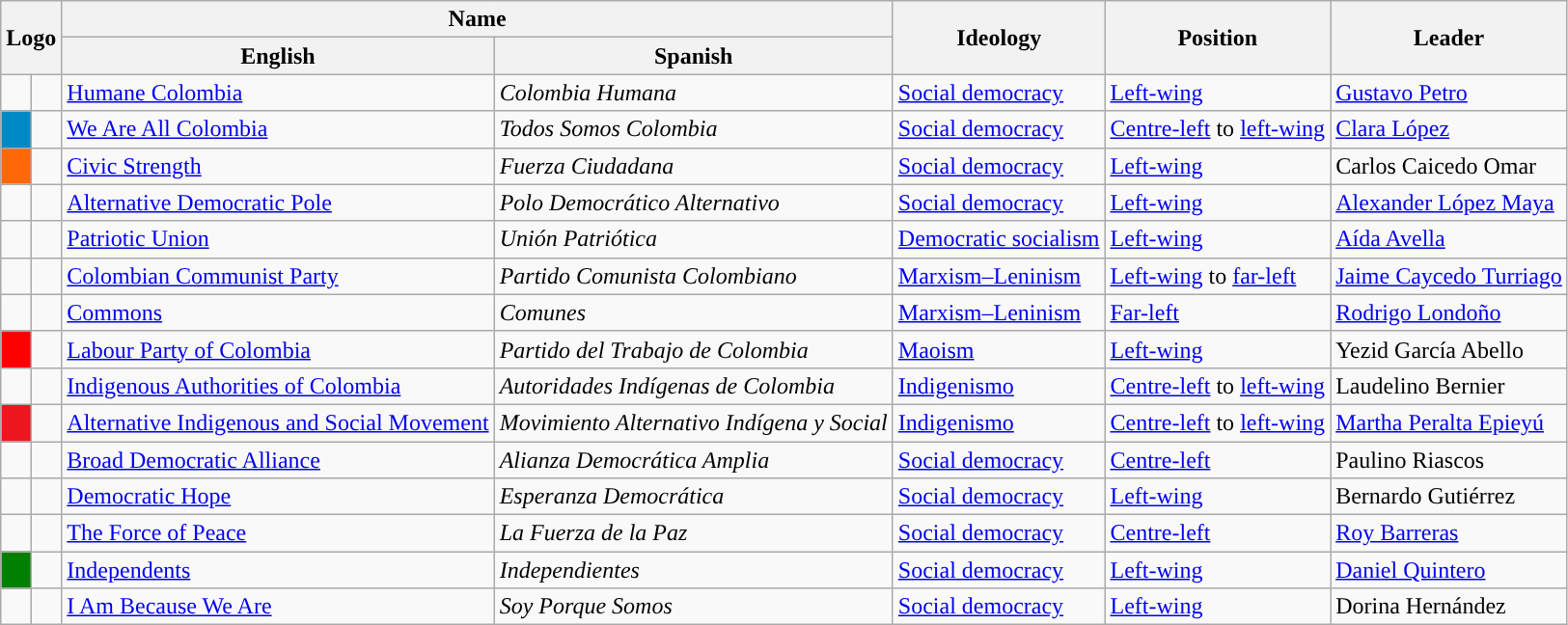<table class="wikitable sortable">
<tr>
<th colspan=2 rowspan=2>Logo</th>
<th colspan=2>Name</th>
<th rowspan=2>Ideology</th>
<th rowspan=2>Position</th>
<th rowspan=2>Leader</th>
</tr>
<tr>
<th scope="col">English</th>
<th scope="col">Spanish</th>
</tr>
<tr>
<td style="background:"></td>
<td></td>
<td><a href='#'>Humane Colombia</a></td>
<td><em>Colombia Humana</em></td>
<td><a href='#'>Social democracy</a></td>
<td><a href='#'>Left-wing</a></td>
<td><a href='#'>Gustavo Petro</a></td>
</tr>
<tr>
<td style="background:#0089C7;"></td>
<td></td>
<td><a href='#'>We Are All Colombia</a></td>
<td><em>Todos Somos Colombia</em></td>
<td><a href='#'>Social democracy</a></td>
<td><a href='#'>Centre-left</a> to <a href='#'>left-wing</a></td>
<td><a href='#'>Clara López</a></td>
</tr>
<tr>
<td style="background:#FF6708;"></td>
<td></td>
<td><a href='#'>Civic Strength</a></td>
<td><em>Fuerza Ciudadana</em></td>
<td><a href='#'>Social democracy</a></td>
<td><a href='#'>Left-wing</a></td>
<td>Carlos Caicedo Omar</td>
</tr>
<tr>
<td style="background:"></td>
<td></td>
<td><a href='#'>Alternative Democratic Pole</a></td>
<td><em>Polo Democrático Alternativo</em></td>
<td><a href='#'>Social democracy</a></td>
<td><a href='#'>Left-wing</a></td>
<td><a href='#'>Alexander López Maya</a></td>
</tr>
<tr>
<td style="background:"></td>
<td></td>
<td><a href='#'>Patriotic Union</a></td>
<td><em>Unión Patriótica</em></td>
<td><a href='#'>Democratic socialism</a></td>
<td><a href='#'>Left-wing</a></td>
<td><a href='#'>Aída Avella</a></td>
</tr>
<tr>
<td style="background:"></td>
<td></td>
<td><a href='#'>Colombian Communist Party</a></td>
<td><em>Partido Comunista Colombiano</em></td>
<td><a href='#'>Marxism–Leninism</a></td>
<td><a href='#'>Left-wing</a> to <a href='#'>far-left</a></td>
<td><a href='#'>Jaime Caycedo Turriago</a></td>
</tr>
<tr>
<td style="background:"></td>
<td></td>
<td><a href='#'>Commons</a></td>
<td><em>Comunes</em></td>
<td><a href='#'>Marxism–Leninism</a></td>
<td><a href='#'>Far-left</a></td>
<td><a href='#'>Rodrigo Londoño</a></td>
</tr>
<tr>
<td style="background:#FF0000;"></td>
<td></td>
<td><a href='#'>Labour Party of Colombia</a></td>
<td><em>Partido del Trabajo de Colombia</em></td>
<td><a href='#'>Maoism</a></td>
<td><a href='#'>Left-wing</a></td>
<td>Yezid García Abello</td>
</tr>
<tr>
<td style="background:"></td>
<td></td>
<td><a href='#'>Indigenous Authorities of Colombia</a></td>
<td><em>Autoridades Indígenas de Colombia</em></td>
<td><a href='#'>Indigenismo</a></td>
<td><a href='#'>Centre-left</a> to <a href='#'>left-wing</a></td>
<td>Laudelino Bernier</td>
</tr>
<tr>
<td style="background:#ED151F;"></td>
<td></td>
<td><a href='#'>Alternative Indigenous and Social Movement</a></td>
<td><em>Movimiento Alternativo Indígena y Social</em></td>
<td><a href='#'>Indigenismo</a></td>
<td><a href='#'>Centre-left</a> to <a href='#'>left-wing</a></td>
<td><a href='#'>Martha Peralta Epieyú</a></td>
</tr>
<tr>
<td style="background:"></td>
<td></td>
<td><a href='#'>Broad Democratic Alliance</a></td>
<td><em>Alianza Democrática Amplia</em></td>
<td><a href='#'>Social democracy</a></td>
<td><a href='#'>Centre-left</a></td>
<td>Paulino Riascos</td>
</tr>
<tr>
<td style="background:"></td>
<td></td>
<td><a href='#'>Democratic Hope</a></td>
<td><em>Esperanza Democrática</em></td>
<td><a href='#'>Social democracy</a></td>
<td><a href='#'>Left-wing</a></td>
<td>Bernardo Gutiérrez</td>
</tr>
<tr>
<td></td>
<td></td>
<td><a href='#'>The Force of Peace</a></td>
<td><em>La Fuerza de la Paz</em></td>
<td><a href='#'>Social democracy</a></td>
<td><a href='#'>Centre-left</a></td>
<td><a href='#'>Roy Barreras</a></td>
</tr>
<tr>
<td style="background:#008000;"></td>
<td></td>
<td><a href='#'>Independents</a></td>
<td><em>Independientes</em></td>
<td><a href='#'>Social democracy</a></td>
<td><a href='#'>Left-wing</a></td>
<td><a href='#'>Daniel Quintero</a></td>
</tr>
<tr>
<td style="background:"></td>
<td></td>
<td><a href='#'>I Am Because We Are</a></td>
<td><em>Soy Porque Somos</em></td>
<td><a href='#'>Social democracy</a></td>
<td><a href='#'>Left-wing</a></td>
<td>Dorina Hernández</td>
</tr>
</table>
